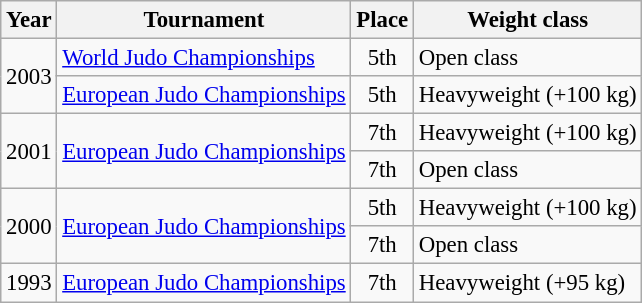<table class="wikitable" style="font-size:95%;">
<tr>
<th>Year</th>
<th>Tournament</th>
<th>Place</th>
<th>Weight class</th>
</tr>
<tr>
<td rowspan=2>2003</td>
<td><a href='#'>World Judo Championships</a></td>
<td align="center">5th</td>
<td>Open class</td>
</tr>
<tr>
<td><a href='#'>European Judo Championships</a></td>
<td align="center">5th</td>
<td>Heavyweight (+100 kg)</td>
</tr>
<tr>
<td rowspan=2>2001</td>
<td rowspan=2><a href='#'>European Judo Championships</a></td>
<td align="center">7th</td>
<td>Heavyweight (+100 kg)</td>
</tr>
<tr>
<td align="center">7th</td>
<td>Open class</td>
</tr>
<tr>
<td rowspan=2>2000</td>
<td rowspan=2><a href='#'>European Judo Championships</a></td>
<td align="center">5th</td>
<td>Heavyweight (+100 kg)</td>
</tr>
<tr>
<td align="center">7th</td>
<td>Open class</td>
</tr>
<tr>
<td>1993</td>
<td><a href='#'>European Judo Championships</a></td>
<td align="center">7th</td>
<td>Heavyweight (+95 kg)</td>
</tr>
</table>
